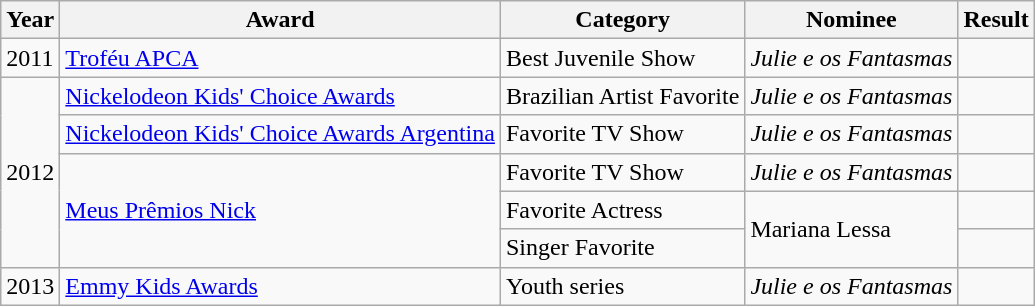<table class="wikitable">
<tr>
<th>Year</th>
<th>Award</th>
<th>Category</th>
<th>Nominee</th>
<th>Result</th>
</tr>
<tr>
<td>2011</td>
<td><a href='#'>Troféu APCA</a></td>
<td>Best Juvenile Show</td>
<td><em>Julie e os Fantasmas</em></td>
<td></td>
</tr>
<tr>
<td rowspan=5>2012</td>
<td><a href='#'>Nickelodeon Kids' Choice Awards</a></td>
<td>Brazilian Artist Favorite</td>
<td><em>Julie e os Fantasmas</em></td>
<td></td>
</tr>
<tr>
<td><a href='#'>Nickelodeon Kids' Choice Awards Argentina</a></td>
<td>Favorite TV Show</td>
<td><em>Julie e os Fantasmas</em></td>
<td></td>
</tr>
<tr>
<td rowspan=3><a href='#'>Meus Prêmios Nick</a></td>
<td>Favorite TV Show</td>
<td><em>Julie e os Fantasmas</em></td>
<td></td>
</tr>
<tr>
<td>Favorite Actress</td>
<td rowspan=2>Mariana Lessa</td>
<td></td>
</tr>
<tr>
<td>Singer Favorite</td>
<td></td>
</tr>
<tr>
<td>2013</td>
<td><a href='#'>Emmy Kids Awards</a></td>
<td>Youth series</td>
<td><em>Julie e os Fantasmas</em></td>
<td></td>
</tr>
</table>
